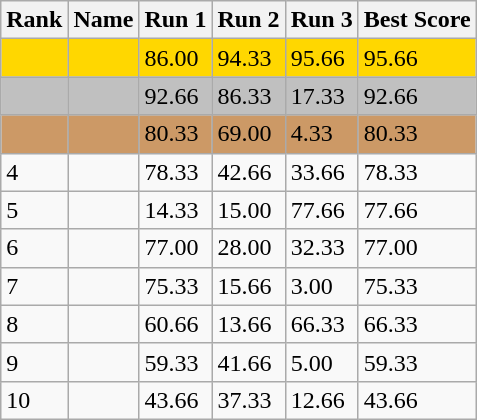<table class="wikitable">
<tr>
<th>Rank</th>
<th>Name</th>
<th>Run 1</th>
<th>Run 2</th>
<th>Run 3</th>
<th>Best Score</th>
</tr>
<tr style="background:gold;">
<td></td>
<td></td>
<td>86.00</td>
<td>94.33</td>
<td>95.66</td>
<td>95.66</td>
</tr>
<tr style="background:silver;">
<td></td>
<td></td>
<td>92.66</td>
<td>86.33</td>
<td>17.33</td>
<td>92.66</td>
</tr>
<tr style="background:#cc9966;">
<td></td>
<td></td>
<td>80.33</td>
<td>69.00</td>
<td>4.33</td>
<td>80.33</td>
</tr>
<tr>
<td>4</td>
<td></td>
<td>78.33</td>
<td>42.66</td>
<td>33.66</td>
<td>78.33</td>
</tr>
<tr>
<td>5</td>
<td></td>
<td>14.33</td>
<td>15.00</td>
<td>77.66</td>
<td>77.66</td>
</tr>
<tr>
<td>6</td>
<td></td>
<td>77.00</td>
<td>28.00</td>
<td>32.33</td>
<td>77.00</td>
</tr>
<tr>
<td>7</td>
<td></td>
<td>75.33</td>
<td>15.66</td>
<td>3.00</td>
<td>75.33</td>
</tr>
<tr>
<td>8</td>
<td></td>
<td>60.66</td>
<td>13.66</td>
<td>66.33</td>
<td>66.33</td>
</tr>
<tr>
<td>9</td>
<td></td>
<td>59.33</td>
<td>41.66</td>
<td>5.00</td>
<td>59.33</td>
</tr>
<tr>
<td>10</td>
<td></td>
<td>43.66</td>
<td>37.33</td>
<td>12.66</td>
<td>43.66</td>
</tr>
</table>
